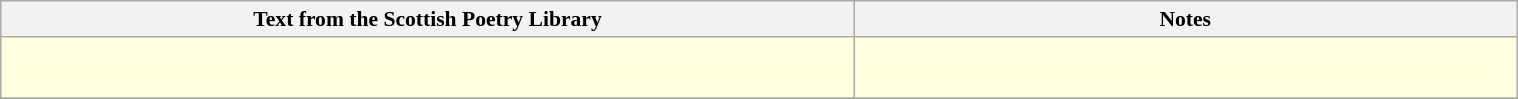<table class="wikitable" style="font-size:90%; width:80%; max-width:1200em; margin:2em auto 1em auto;">
<tr>
<th scope="col" style="height:17px; width:45%;">Text from the Scottish Poetry Library</th>
<th scope="col" style="height:17px; width:35%;">Notes</th>
</tr>
<tr style="vertical-align:top; text-align:left; background:LightYellow;">
<td><blockquote></blockquote></td>
<td><br><br></td>
</tr>
<tr>
</tr>
</table>
